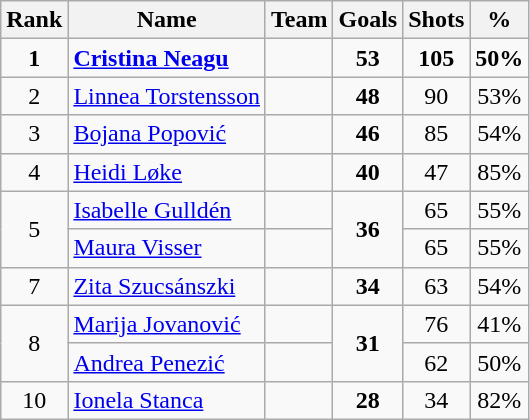<table class="wikitable" style="text-align: center;">
<tr>
<th>Rank</th>
<th>Name</th>
<th>Team</th>
<th>Goals</th>
<th>Shots</th>
<th>%</th>
</tr>
<tr>
<td><strong>1</strong></td>
<td align="left"><strong><a href='#'>Cristina Neagu</a></strong></td>
<td align="left"><strong></strong></td>
<td><strong>53</strong></td>
<td><strong>105</strong></td>
<td><strong>50%</strong></td>
</tr>
<tr>
<td>2</td>
<td align="left"><a href='#'>Linnea Torstensson</a></td>
<td align="left"></td>
<td><strong>48</strong></td>
<td>90</td>
<td>53%</td>
</tr>
<tr>
<td>3</td>
<td align="left"><a href='#'>Bojana Popović</a></td>
<td align="left"></td>
<td><strong>46</strong></td>
<td>85</td>
<td>54%</td>
</tr>
<tr>
<td>4</td>
<td align="left"><a href='#'>Heidi Løke</a></td>
<td align="left"></td>
<td><strong>40</strong></td>
<td>47</td>
<td>85%</td>
</tr>
<tr>
<td rowspan=2>5</td>
<td align="left"><a href='#'>Isabelle Gulldén</a></td>
<td align="left"></td>
<td rowspan=2><strong>36</strong></td>
<td>65</td>
<td>55%</td>
</tr>
<tr>
<td align="left"><a href='#'>Maura Visser</a></td>
<td align="left"></td>
<td>65</td>
<td>55%</td>
</tr>
<tr>
<td>7</td>
<td align="left"><a href='#'>Zita Szucsánszki</a></td>
<td align="left"></td>
<td><strong>34</strong></td>
<td>63</td>
<td>54%</td>
</tr>
<tr>
<td rowspan=2>8</td>
<td align="left"><a href='#'>Marija Jovanović</a></td>
<td align="left"></td>
<td rowspan=2><strong>31</strong></td>
<td>76</td>
<td>41%</td>
</tr>
<tr>
<td align="left"><a href='#'>Andrea Penezić</a></td>
<td align="left"></td>
<td>62</td>
<td>50%</td>
</tr>
<tr>
<td>10</td>
<td align="left"><a href='#'>Ionela Stanca</a></td>
<td align="left"></td>
<td><strong>28</strong></td>
<td>34</td>
<td>82%</td>
</tr>
</table>
